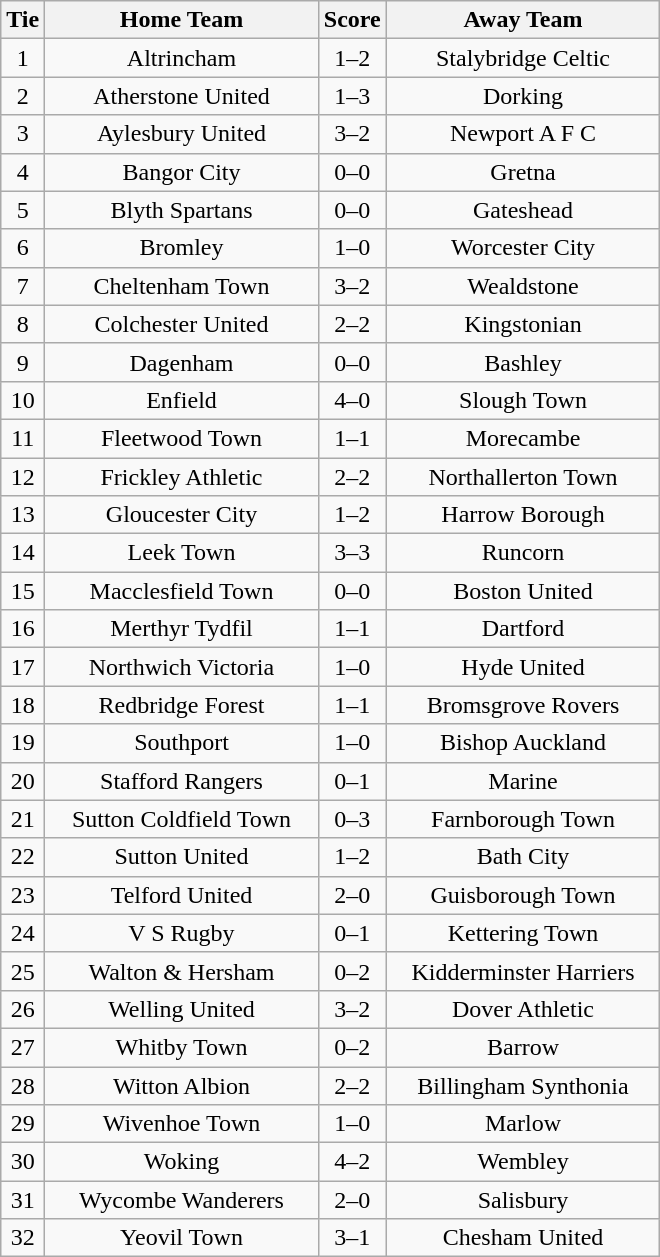<table class="wikitable" style="text-align:center;">
<tr>
<th width=20>Tie</th>
<th width=175>Home Team</th>
<th width=20>Score</th>
<th width=175>Away Team</th>
</tr>
<tr>
<td>1</td>
<td>Altrincham</td>
<td>1–2</td>
<td>Stalybridge Celtic</td>
</tr>
<tr>
<td>2</td>
<td>Atherstone United</td>
<td>1–3</td>
<td>Dorking</td>
</tr>
<tr>
<td>3</td>
<td>Aylesbury United</td>
<td>3–2</td>
<td>Newport A F C</td>
</tr>
<tr>
<td>4</td>
<td>Bangor City</td>
<td>0–0</td>
<td>Gretna</td>
</tr>
<tr>
<td>5</td>
<td>Blyth Spartans</td>
<td>0–0</td>
<td>Gateshead</td>
</tr>
<tr>
<td>6</td>
<td>Bromley</td>
<td>1–0</td>
<td>Worcester City</td>
</tr>
<tr>
<td>7</td>
<td>Cheltenham Town</td>
<td>3–2</td>
<td>Wealdstone</td>
</tr>
<tr>
<td>8</td>
<td>Colchester United</td>
<td>2–2</td>
<td>Kingstonian</td>
</tr>
<tr>
<td>9</td>
<td>Dagenham</td>
<td>0–0</td>
<td>Bashley</td>
</tr>
<tr>
<td>10</td>
<td>Enfield</td>
<td>4–0</td>
<td>Slough Town</td>
</tr>
<tr>
<td>11</td>
<td>Fleetwood Town</td>
<td>1–1</td>
<td>Morecambe</td>
</tr>
<tr>
<td>12</td>
<td>Frickley Athletic</td>
<td>2–2</td>
<td>Northallerton Town</td>
</tr>
<tr>
<td>13</td>
<td>Gloucester City</td>
<td>1–2</td>
<td>Harrow Borough</td>
</tr>
<tr>
<td>14</td>
<td>Leek Town</td>
<td>3–3</td>
<td>Runcorn</td>
</tr>
<tr>
<td>15</td>
<td>Macclesfield Town</td>
<td>0–0</td>
<td>Boston United</td>
</tr>
<tr>
<td>16</td>
<td>Merthyr Tydfil</td>
<td>1–1</td>
<td>Dartford</td>
</tr>
<tr>
<td>17</td>
<td>Northwich Victoria</td>
<td>1–0</td>
<td>Hyde United</td>
</tr>
<tr>
<td>18</td>
<td>Redbridge Forest</td>
<td>1–1</td>
<td>Bromsgrove Rovers</td>
</tr>
<tr>
<td>19</td>
<td>Southport</td>
<td>1–0</td>
<td>Bishop Auckland</td>
</tr>
<tr>
<td>20</td>
<td>Stafford Rangers</td>
<td>0–1</td>
<td>Marine</td>
</tr>
<tr>
<td>21</td>
<td>Sutton Coldfield Town</td>
<td>0–3</td>
<td>Farnborough Town</td>
</tr>
<tr>
<td>22</td>
<td>Sutton United</td>
<td>1–2</td>
<td>Bath City</td>
</tr>
<tr>
<td>23</td>
<td>Telford United</td>
<td>2–0</td>
<td>Guisborough Town</td>
</tr>
<tr>
<td>24</td>
<td>V S Rugby</td>
<td>0–1</td>
<td>Kettering Town</td>
</tr>
<tr>
<td>25</td>
<td>Walton & Hersham</td>
<td>0–2</td>
<td>Kidderminster Harriers</td>
</tr>
<tr>
<td>26</td>
<td>Welling United</td>
<td>3–2</td>
<td>Dover Athletic</td>
</tr>
<tr>
<td>27</td>
<td>Whitby Town</td>
<td>0–2</td>
<td>Barrow</td>
</tr>
<tr>
<td>28</td>
<td>Witton Albion</td>
<td>2–2</td>
<td>Billingham Synthonia</td>
</tr>
<tr>
<td>29</td>
<td>Wivenhoe Town</td>
<td>1–0</td>
<td>Marlow</td>
</tr>
<tr>
<td>30</td>
<td>Woking</td>
<td>4–2</td>
<td>Wembley</td>
</tr>
<tr>
<td>31</td>
<td>Wycombe Wanderers</td>
<td>2–0</td>
<td>Salisbury</td>
</tr>
<tr>
<td>32</td>
<td>Yeovil Town</td>
<td>3–1</td>
<td>Chesham United</td>
</tr>
</table>
